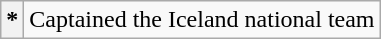<table class="wikitable">
<tr>
<th align="center">*</th>
<td>Captained the Iceland national team</td>
</tr>
</table>
